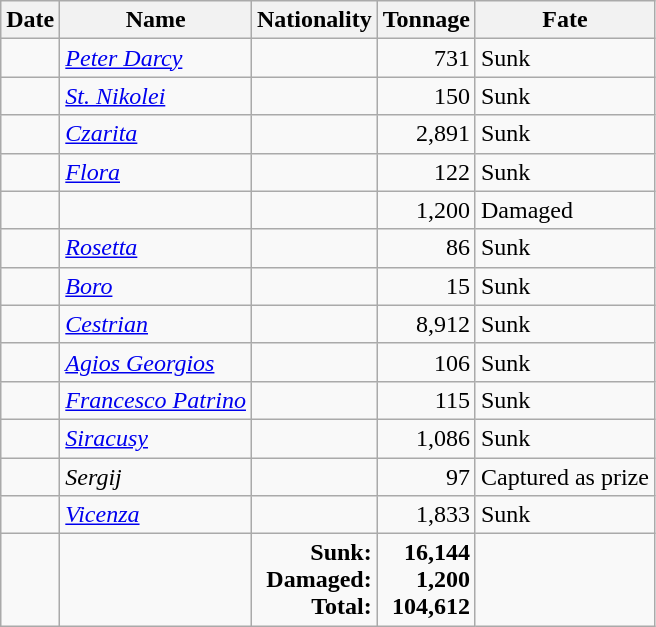<table class="wikitable sortable">
<tr>
<th>Date</th>
<th>Name</th>
<th>Nationality</th>
<th>Tonnage</th>
<th>Fate</th>
</tr>
<tr>
<td align="right"></td>
<td align="left"><a href='#'><em>Peter Darcy</em></a></td>
<td align="left"></td>
<td align="right">731</td>
<td align="left">Sunk</td>
</tr>
<tr>
<td align="right"></td>
<td align="left"><a href='#'><em>St. Nikolei</em></a></td>
<td align="left"></td>
<td align="right">150</td>
<td align="left">Sunk</td>
</tr>
<tr>
<td align="right"></td>
<td align="left"><a href='#'><em>Czarita</em></a></td>
<td align="left"></td>
<td align="right">2,891</td>
<td align="left">Sunk</td>
</tr>
<tr>
<td align="right"></td>
<td align="left"><a href='#'><em>Flora</em></a></td>
<td align="left"></td>
<td align="right">122</td>
<td align="left">Sunk</td>
</tr>
<tr>
<td align="right"></td>
<td align="left"></td>
<td align="left"></td>
<td align="right">1,200</td>
<td align="left">Damaged</td>
</tr>
<tr>
<td align="right"></td>
<td align="left"><a href='#'><em>Rosetta</em></a></td>
<td align="left"></td>
<td align="right">86</td>
<td align="left">Sunk</td>
</tr>
<tr>
<td align="right"></td>
<td align="left"><a href='#'><em>Boro</em></a></td>
<td align="left"></td>
<td align="right">15</td>
<td align="left">Sunk</td>
</tr>
<tr>
<td align="right"></td>
<td align="left"><a href='#'><em>Cestrian</em></a></td>
<td align="left"></td>
<td align="right">8,912</td>
<td align="left">Sunk</td>
</tr>
<tr>
<td align="right"></td>
<td align="left"><a href='#'><em>Agios Georgios</em></a></td>
<td align="left"></td>
<td align="right">106</td>
<td align="left">Sunk</td>
</tr>
<tr>
<td align="right"></td>
<td align="left"><a href='#'><em>Francesco Patrino</em></a></td>
<td align="left"></td>
<td align="right">115</td>
<td align="left">Sunk</td>
</tr>
<tr>
<td align="right"></td>
<td align="left"><a href='#'><em>Siracusy</em></a></td>
<td align="left"></td>
<td align="right">1,086</td>
<td align="left">Sunk</td>
</tr>
<tr>
<td align="right"></td>
<td align="left"><em>Sergij</em></td>
<td align="left"></td>
<td align="right">97</td>
<td align="left">Captured as prize</td>
</tr>
<tr>
<td align="right"></td>
<td align="left"><a href='#'><em>Vicenza</em></a></td>
<td align="left"></td>
<td align="right">1,833</td>
<td align="left">Sunk</td>
</tr>
<tr>
<td></td>
<td></td>
<td align="right"><strong>Sunk:<br>Damaged:<br>Total:</strong></td>
<td align="right"><strong>16,144</strong><br><strong>1,200</strong><br><strong>104,612</strong></td>
<td></td>
</tr>
</table>
